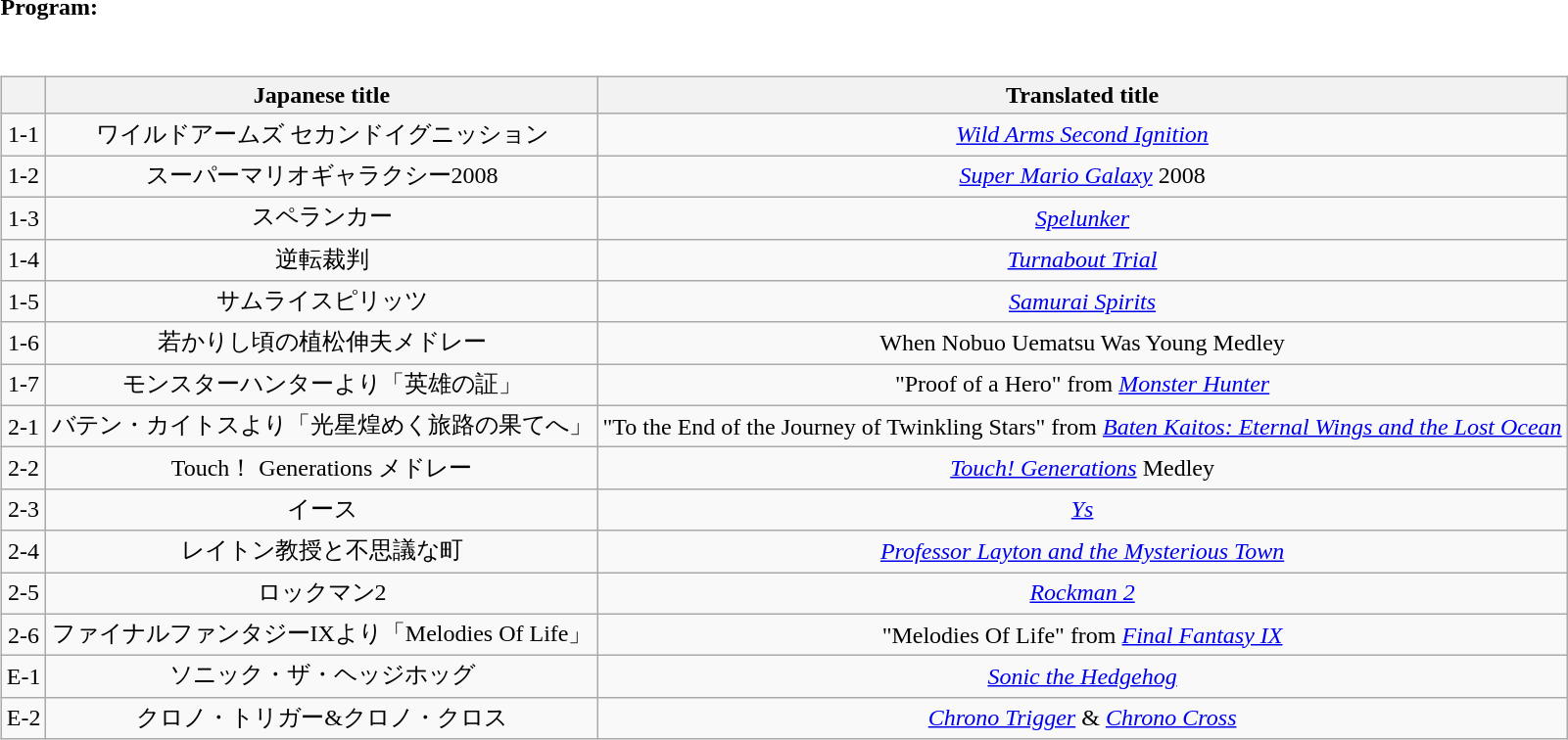<table class="collapsible collapsed" border="0">
<tr>
<th style="width:14em; text-align:left"><strong>Program:</strong></th>
<th></th>
</tr>
<tr>
<td colspan="2"><br><table class="wikitable" style="text-align:center"; border="5">
<tr>
<th></th>
<th>Japanese title</th>
<th>Translated title</th>
</tr>
<tr>
<td>1-1</td>
<td>ワイルドアームズ セカンドイグニッション</td>
<td><em><a href='#'>Wild Arms Second Ignition</a></em></td>
</tr>
<tr>
<td>1-2</td>
<td>スーパーマリオギャラクシー2008</td>
<td><em><a href='#'>Super Mario Galaxy</a></em> 2008</td>
</tr>
<tr>
<td>1-3</td>
<td>スペランカー</td>
<td><em><a href='#'>Spelunker</a></em></td>
</tr>
<tr>
<td>1-4</td>
<td>逆転裁判</td>
<td><em><a href='#'>Turnabout Trial</a></em></td>
</tr>
<tr>
<td>1-5</td>
<td>サムライスピリッツ</td>
<td><em><a href='#'>Samurai Spirits</a></em></td>
</tr>
<tr>
<td>1-6</td>
<td>若かりし頃の植松伸夫メドレー</td>
<td>When Nobuo Uematsu Was Young Medley</td>
</tr>
<tr>
<td>1-7</td>
<td>モンスターハンターより「英雄の証」</td>
<td>"Proof of a Hero" from <em><a href='#'>Monster Hunter</a></em></td>
</tr>
<tr>
<td>2-1</td>
<td>バテン・カイトスより「光星煌めく旅路の果てへ」</td>
<td>"To the End of the Journey of Twinkling Stars" from <em><a href='#'>Baten Kaitos: Eternal Wings and the Lost Ocean</a></em></td>
</tr>
<tr>
<td>2-2</td>
<td>Touch！ Generations メドレー</td>
<td><em><a href='#'>Touch! Generations</a></em> Medley</td>
</tr>
<tr>
<td>2-3</td>
<td>イース</td>
<td><em><a href='#'>Ys</a></em></td>
</tr>
<tr>
<td>2-4</td>
<td>レイトン教授と不思議な町</td>
<td><em><a href='#'>Professor Layton and the Mysterious Town</a></em></td>
</tr>
<tr>
<td>2-5</td>
<td>ロックマン2</td>
<td><em><a href='#'>Rockman 2</a></em></td>
</tr>
<tr>
<td>2-6</td>
<td>ファイナルファンタジーIXより「Melodies Of Life」</td>
<td>"Melodies Of Life" from <em><a href='#'>Final Fantasy IX</a></em></td>
</tr>
<tr>
<td>E-1</td>
<td>ソニック・ザ・ヘッジホッグ</td>
<td><em><a href='#'>Sonic the Hedgehog</a></em></td>
</tr>
<tr>
<td>E-2</td>
<td>クロノ・トリガー&クロノ・クロス</td>
<td><em><a href='#'>Chrono Trigger</a></em> & <em><a href='#'>Chrono Cross</a></em></td>
</tr>
</table>
</td>
</tr>
</table>
